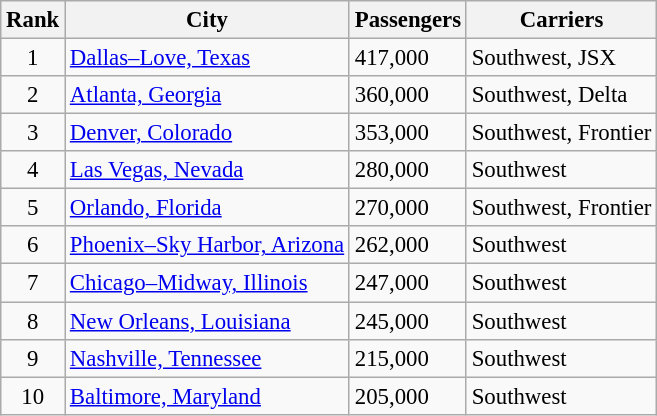<table class="wikitable sortable" style="font-size: 95%" width= align=>
<tr>
<th>Rank</th>
<th>City</th>
<th>Passengers</th>
<th>Carriers</th>
</tr>
<tr>
<td align="center">1</td>
<td> <a href='#'>Dallas–Love, Texas</a></td>
<td>417,000</td>
<td>Southwest, JSX</td>
</tr>
<tr>
<td align="center">2</td>
<td> <a href='#'>Atlanta, Georgia</a></td>
<td>360,000</td>
<td>Southwest, Delta</td>
</tr>
<tr>
<td align="center">3</td>
<td> <a href='#'>Denver, Colorado</a></td>
<td>353,000</td>
<td>Southwest, Frontier</td>
</tr>
<tr>
<td align="center">4</td>
<td> <a href='#'>Las Vegas, Nevada</a></td>
<td>280,000</td>
<td>Southwest</td>
</tr>
<tr>
<td align="center">5</td>
<td> <a href='#'>Orlando, Florida</a></td>
<td>270,000</td>
<td>Southwest, Frontier</td>
</tr>
<tr>
<td align="center">6</td>
<td> <a href='#'>Phoenix–Sky Harbor, Arizona</a></td>
<td>262,000</td>
<td>Southwest</td>
</tr>
<tr>
<td align="center">7</td>
<td> <a href='#'>Chicago–Midway, Illinois</a></td>
<td>247,000</td>
<td>Southwest</td>
</tr>
<tr>
<td align="center">8</td>
<td> <a href='#'>New Orleans, Louisiana</a></td>
<td>245,000</td>
<td>Southwest</td>
</tr>
<tr>
<td align="center">9</td>
<td> <a href='#'>Nashville, Tennessee</a></td>
<td>215,000</td>
<td>Southwest</td>
</tr>
<tr>
<td align="center">10</td>
<td> <a href='#'>Baltimore, Maryland</a></td>
<td>205,000</td>
<td>Southwest</td>
</tr>
</table>
